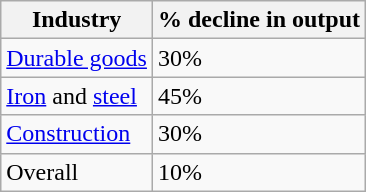<table class="wikitable floatright">
<tr>
<th>Industry</th>
<th>% decline in output</th>
</tr>
<tr>
<td><a href='#'>Durable goods</a></td>
<td>30%</td>
</tr>
<tr>
<td><a href='#'>Iron</a> and <a href='#'>steel</a></td>
<td>45%</td>
</tr>
<tr>
<td><a href='#'>Construction</a></td>
<td>30%</td>
</tr>
<tr>
<td>Overall</td>
<td>10%</td>
</tr>
</table>
